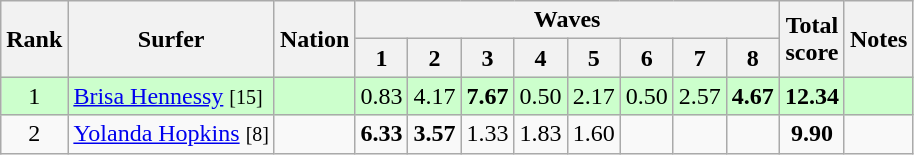<table class="wikitable sortable" style="text-align:center">
<tr>
<th rowspan=2>Rank</th>
<th rowspan=2>Surfer</th>
<th rowspan=2>Nation</th>
<th colspan=8>Waves</th>
<th rowspan=2>Total<br>score</th>
<th rowspan=2>Notes</th>
</tr>
<tr>
<th>1</th>
<th>2</th>
<th>3</th>
<th>4</th>
<th>5</th>
<th>6</th>
<th>7</th>
<th>8</th>
</tr>
<tr bgcolor=ccffcc>
<td>1</td>
<td align=left><a href='#'>Brisa Hennessy</a> <small>[15]</small></td>
<td align=left></td>
<td>0.83</td>
<td>4.17</td>
<td><strong>7.67</strong></td>
<td>0.50</td>
<td>2.17</td>
<td>0.50</td>
<td>2.57</td>
<td><strong>4.67</strong></td>
<td><strong>12.34</strong></td>
<td></td>
</tr>
<tr>
<td>2</td>
<td align=left><a href='#'>Yolanda Hopkins</a> <small>[8]</small></td>
<td align=left></td>
<td><strong>6.33</strong></td>
<td><strong>3.57</strong></td>
<td>1.33</td>
<td>1.83</td>
<td>1.60</td>
<td></td>
<td></td>
<td></td>
<td><strong>9.90</strong></td>
<td></td>
</tr>
</table>
